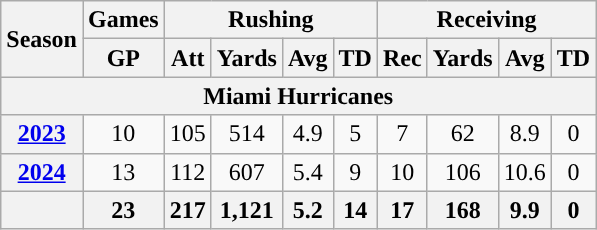<table class="wikitable" style="text-align:center;">
<tr>
<th rowspan="2">Season</th>
<th>Games</th>
<th colspan="4">Rushing</th>
<th colspan="4">Receiving</th>
</tr>
<tr>
<th>GP</th>
<th>Att</th>
<th>Yards</th>
<th>Avg</th>
<th>TD</th>
<th>Rec</th>
<th>Yards</th>
<th>Avg</th>
<th>TD</th>
</tr>
<tr>
<th colspan="12">Miami Hurricanes</th>
</tr>
<tr>
<th><a href='#'>2023</a></th>
<td>10</td>
<td>105</td>
<td>514</td>
<td>4.9</td>
<td>5</td>
<td>7</td>
<td>62</td>
<td>8.9</td>
<td>0</td>
</tr>
<tr>
<th><a href='#'>2024</a></th>
<td>13</td>
<td>112</td>
<td>607</td>
<td>5.4</td>
<td>9</td>
<td>10</td>
<td>106</td>
<td>10.6</td>
<td>0</td>
</tr>
<tr>
<th></th>
<th>23</th>
<th>217</th>
<th>1,121</th>
<th>5.2</th>
<th>14</th>
<th>17</th>
<th>168</th>
<th>9.9</th>
<th>0</th>
</tr>
</table>
